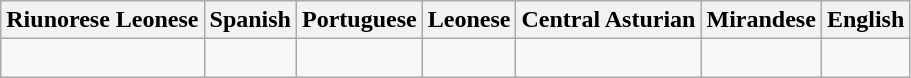<table class="wikitable">
<tr>
<th>Riunorese Leonese</th>
<th>Spanish</th>
<th>Portuguese</th>
<th>Leonese</th>
<th>Central Asturian</th>
<th>Mirandese</th>
<th>English</th>
</tr>
<tr>
<td><br></td>
<td><br></td>
<td><br></td>
<td><br></td>
<td></td>
<td><br></td>
<td><br></td>
</tr>
</table>
